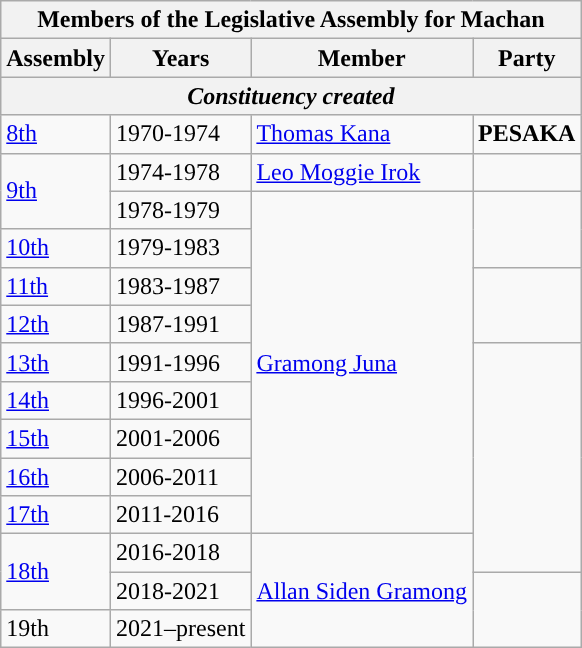<table class=wikitable>
<tr>
<th colspan="4">Members of the Legislative Assembly for Machan</th>
</tr>
<tr>
<th>Assembly</th>
<th>Years</th>
<th>Member</th>
<th>Party</th>
</tr>
<tr>
<th colspan=4 align=center><em>Constituency created</em></th>
</tr>
<tr>
<td><a href='#'>8th</a></td>
<td>1970-1974</td>
<td><a href='#'>Thomas Kana</a></td>
<td><strong>PESAKA</strong></td>
</tr>
<tr>
<td rowspan=2><a href='#'>9th</a></td>
<td>1974-1978</td>
<td><a href='#'>Leo Moggie Irok</a></td>
<td></td>
</tr>
<tr>
<td>1978-1979</td>
<td rowspan=9><a href='#'>Gramong Juna</a></td>
<td rowspan=2></td>
</tr>
<tr>
<td><a href='#'>10th</a></td>
<td>1979-1983</td>
</tr>
<tr>
<td><a href='#'>11th</a></td>
<td>1983-1987</td>
<td rowspan=2></td>
</tr>
<tr>
<td><a href='#'>12th</a></td>
<td>1987-1991</td>
</tr>
<tr>
<td><a href='#'>13th</a></td>
<td>1991-1996</td>
<td rowspan=6></td>
</tr>
<tr>
<td><a href='#'>14th</a></td>
<td>1996-2001</td>
</tr>
<tr>
<td><a href='#'>15th</a></td>
<td>2001-2006</td>
</tr>
<tr>
<td><a href='#'>16th</a></td>
<td>2006-2011</td>
</tr>
<tr>
<td><a href='#'>17th</a></td>
<td>2011-2016</td>
</tr>
<tr>
<td rowspan="2"><a href='#'>18th</a></td>
<td>2016-2018</td>
<td rowspan="3"><a href='#'>Allan Siden Gramong</a></td>
</tr>
<tr>
<td>2018-2021</td>
<td rowspan=2></td>
</tr>
<tr>
<td>19th</td>
<td>2021–present</td>
</tr>
</table>
